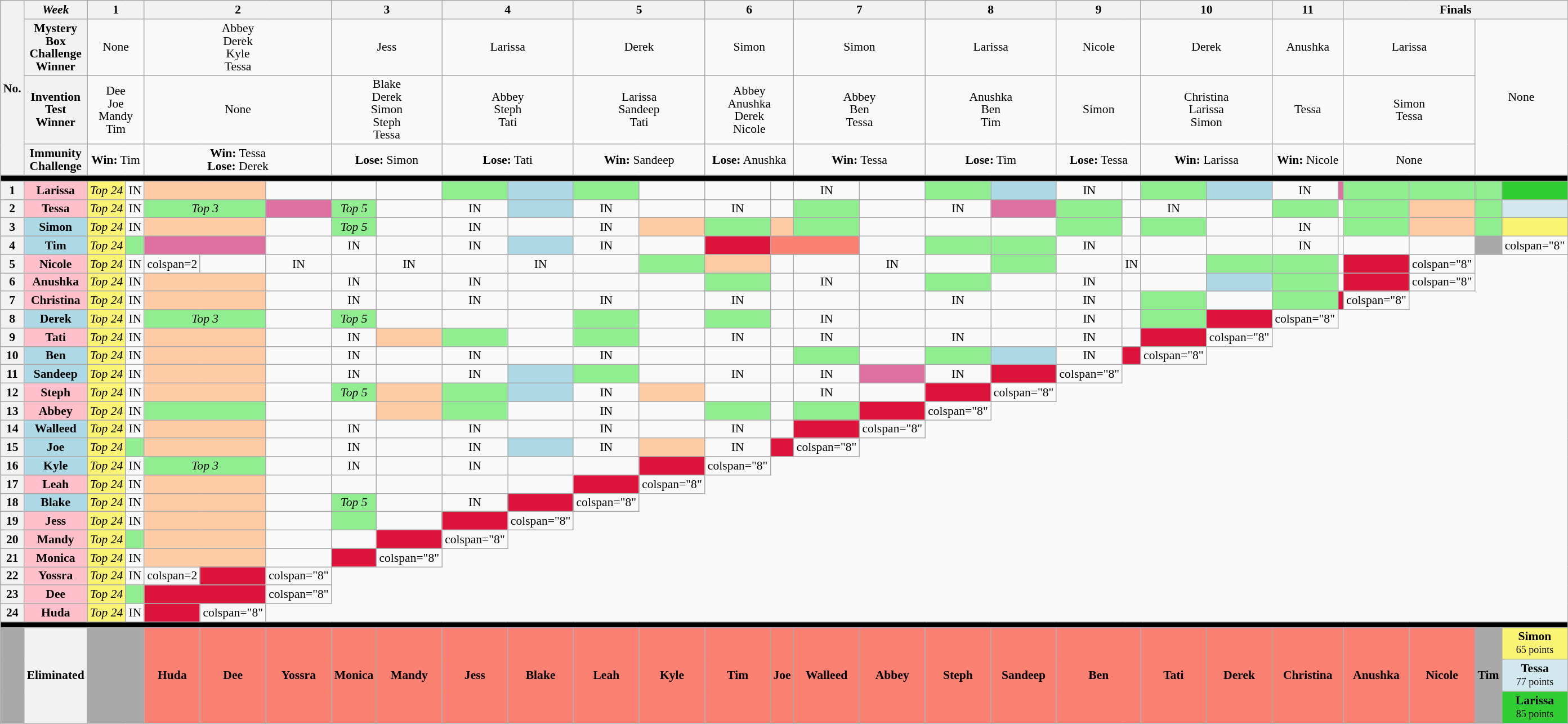<table class="wikitable" style="text-align:center; width:120px; font-size:90%; line-height:15px">
<tr>
<th rowspan="4">No.</th>
<th><em>Week</em></th>
<th colspan=2>1</th>
<th colspan=3>2</th>
<th colspan=2>3</th>
<th colspan=2>4</th>
<th colspan=2>5</th>
<th colspan=2>6</th>
<th colspan=2>7</th>
<th colspan=2>8</th>
<th colspan=2>9</th>
<th colspan=2>10</th>
<th colspan=2>11</th>
<th colspan="4">Finals</th>
</tr>
<tr>
<th>Mystery<br>Box<br>Challenge<br>Winner</th>
<td colspan=2>None</td>
<td colspan=3>Abbey<br>Derek<br>Kyle<br>Tessa</td>
<td colspan=2>Jess</td>
<td colspan=2>Larissa</td>
<td colspan=2>Derek</td>
<td colspan=2>Simon</td>
<td colspan=2>Simon</td>
<td colspan=2>Larissa</td>
<td colspan=2>Nicole</td>
<td colspan=2>Derek</td>
<td colspan=2>Anushka</td>
<td colspan=2>Larissa</td>
<td colspan="2" rowspan="3">None</td>
</tr>
<tr>
<th>Invention<br>Test<br>Winner</th>
<td colspan=2>Dee<br>Joe<br>Mandy<br>Tim</td>
<td colspan=3>None</td>
<td colspan=2>Blake<br>Derek<br>Simon<br>Steph<br>Tessa</td>
<td colspan=2>Abbey<br>Steph<br>Tati</td>
<td colspan=2>Larissa<br>Sandeep<br>Tati</td>
<td colspan=2>Abbey<br>Anushka<br>Derek<br>Nicole</td>
<td colspan=2>Abbey<br>Ben<br>Tessa</td>
<td colspan=2>Anushka<br>Ben<br>Tim</td>
<td colspan=2>Simon</td>
<td colspan=2>Christina<br> Larissa <br>Simon</td>
<td colspan=2>Tessa</td>
<td colspan=2>Simon<br>Tessa</td>
</tr>
<tr>
<th>Immunity<br>Challenge</th>
<td colspan=2><strong>Win:</strong> Tim</td>
<td colspan=3><strong>Win:</strong> Tessa<br><strong>Lose:</strong> Derek</td>
<td colspan=2><strong>Lose:</strong> Simon</td>
<td colspan=2><strong>Lose:</strong> Tati</td>
<td colspan=2><strong>Win:</strong> Sandeep</td>
<td colspan=2><strong>Lose:</strong> Anushka</td>
<td colspan=2><strong>Win:</strong> Tessa</td>
<td colspan=2><strong>Lose:</strong> Tim</td>
<td colspan=2><strong>Lose:</strong> Tessa</td>
<td colspan=2><strong>Win:</strong> Larissa</td>
<td colspan=2><strong>Win:</strong> Nicole</td>
<td colspan=2>None</td>
</tr>
<tr>
<td style="background:black;" colspan="29"></td>
</tr>
<tr>
<th>1</th>
<th style="background:#FFC0CB;">Larissa</th>
<td style="background:#fbf373;"><em>Top 24</em></td>
<td>IN</td>
<td colspan="2" style="background:#FFCBA4;"></td>
<td></td>
<td></td>
<td></td>
<td style="background:lightgreen;"></td>
<td style="background:lightblue;"></td>
<td style="background:lightgreen;"></td>
<td></td>
<td></td>
<td></td>
<td>IN</td>
<td></td>
<td style="background:lightgreen;"></td>
<td style="background:lightblue;"></td>
<td>IN</td>
<td></td>
<td style="background:lightgreen;"></td>
<td style="background:lightblue;"></td>
<td>IN</td>
<td style="background:#de6fa1;"></td>
<td style="background:lightgreen;"></td>
<td style="background:lightgreen;"></td>
<td style="background:lightgreen;"></td>
<td style="background:limegreen;"></td>
</tr>
<tr>
<th>2</th>
<th style="background:#FFC0CB;">Tessa</th>
<td nowrap="" style="background:#fbf373;"><em>Top 24</em></td>
<td>IN</td>
<td colspan="2" style="background:lightgreen;"><em>Top 3</em></td>
<td style="background:#de6fa1;"></td>
<td style="background:lightgreen;"><em>Top 5</em></td>
<td></td>
<td>IN</td>
<td style="background:lightblue;"></td>
<td>IN</td>
<td></td>
<td>IN</td>
<td></td>
<td style="background:lightgreen;"></td>
<td></td>
<td>IN</td>
<td style="background:#de6fa1;"></td>
<td style="background:lightgreen;"></td>
<td></td>
<td>IN</td>
<td></td>
<td style="background:lightgreen;"></td>
<td></td>
<td style="background:lightgreen;"></td>
<td style="background:#FFCBA4;"></td>
<td style="background:lightgreen;"></td>
<td style="background:#d1e8ef;"></td>
</tr>
<tr>
<th>3</th>
<th style="background:#ADD8E6;">Simon</th>
<td nowrap="" style="background:#fbf373;"><em>Top 24</em></td>
<td>IN</td>
<td colspan="2" style="background:#FFCBA4;"></td>
<td></td>
<td style="background:lightgreen;"><em>Top 5</em></td>
<td></td>
<td>IN</td>
<td></td>
<td>IN</td>
<td style="background:#FFCBA4;"></td>
<td style="background:lightgreen;"></td>
<td style="background:#FFCBA4;"></td>
<td style="background:lightgreen;"></td>
<td></td>
<td></td>
<td></td>
<td style="background:lightgreen;"></td>
<td></td>
<td style="background:lightgreen;"></td>
<td></td>
<td>IN</td>
<td></td>
<td style="background:lightgreen;"></td>
<td style="background:#FFCBA4;"></td>
<td style="background:lightgreen;"></td>
<td style="background:#fbf373;"></td>
</tr>
<tr>
<th>4</th>
<th style="background:#ADD8E6;">Tim</th>
<td nowrap="" style="background:#fbf373;"><em>Top 24</em></td>
<td style="background:lightgreen;"></td>
<td colspan="2" style="background:#de6fa1;"></td>
<td></td>
<td>IN</td>
<td></td>
<td>IN</td>
<td style="background:lightblue;"></td>
<td>IN</td>
<td></td>
<td style="background:crimson;"></td>
<td bgcolor="#fa8072" colspan="2"></td>
<td></td>
<td style="background:lightgreen;"></td>
<td style="background:lightgreen;"></td>
<td>IN</td>
<td></td>
<td></td>
<td></td>
<td>IN</td>
<td></td>
<td></td>
<td></td>
<td style="background:darkgray;"></td>
<td>colspan="8" </td>
</tr>
<tr>
<th>5</th>
<th style="background:#FFC0CB;">Nicole</th>
<td nowrap="" style="background:#fbf373;"><em>Top 24</em></td>
<td>IN</td>
<td>colspan=2 </td>
<td></td>
<td>IN</td>
<td></td>
<td>IN</td>
<td></td>
<td>IN</td>
<td></td>
<td style="background:lightgreen;"></td>
<td style="background:#FFCBA4;"></td>
<td></td>
<td></td>
<td>IN</td>
<td></td>
<td style="background:lightgreen;"></td>
<td></td>
<td>IN</td>
<td></td>
<td style="background:lightgreen;"></td>
<td style="background:lightgreen;"></td>
<td></td>
<td style="background:crimson;"></td>
<td>colspan="8" </td>
</tr>
<tr>
<th>6</th>
<th style="background:#FFC0CB;">Anushka</th>
<td nowrap style="background:#fbf373;"><em>Top 24</em></td>
<td>IN</td>
<td colspan=2 style="background:#FFCBA4;"></td>
<td></td>
<td>IN</td>
<td></td>
<td>IN</td>
<td></td>
<td></td>
<td></td>
<td style="background:lightgreen;"></td>
<td></td>
<td>IN</td>
<td></td>
<td style="background:lightgreen;"></td>
<td></td>
<td>IN</td>
<td></td>
<td></td>
<td style="background:lightblue;"></td>
<td style="background:lightgreen;"></td>
<td></td>
<td style="background:crimson;"></td>
<td>colspan="8" </td>
</tr>
<tr>
<th>7</th>
<th style="background:#FFC0CB;">Christina</th>
<td style="background:#fbf373;"><em>Top 24</em></td>
<td>IN</td>
<td colspan=2 style="background:#FFCBA4;"></td>
<td></td>
<td>IN</td>
<td></td>
<td>IN</td>
<td></td>
<td>IN</td>
<td></td>
<td>IN</td>
<td></td>
<td></td>
<td></td>
<td>IN</td>
<td></td>
<td>IN</td>
<td></td>
<td style="background:lightgreen;"></td>
<td></td>
<td style="background:lightgreen;"></td>
<td style="background:crimson;"></td>
<td>colspan="8" </td>
</tr>
<tr>
<th>8</th>
<th style="background:#ADD8E6;">Derek</th>
<td style="background:#fbf373;"><em>Top 24</em></td>
<td>IN</td>
<td colspan=2 style="background:lightgreen;"><em>Top 3</em></td>
<td></td>
<td style="background:lightgreen;"><em>Top 5</em></td>
<td></td>
<td></td>
<td></td>
<td style="background:lightgreen;"></td>
<td></td>
<td style="background:lightgreen;"></td>
<td></td>
<td>IN</td>
<td></td>
<td></td>
<td></td>
<td>IN</td>
<td></td>
<td style="background:lightgreen;"></td>
<td style="background:crimson;"></td>
<td>colspan="8" </td>
</tr>
<tr>
<th>9</th>
<th style="background:#FFC0CB;">Tati</th>
<td style="background:#fbf373;"><em>Top 24</em></td>
<td>IN</td>
<td colspan="2" style="background:#FFCBA4;"></td>
<td></td>
<td>IN</td>
<td style="background:#FFCBA4;"></td>
<td style="background:lightgreen;"></td>
<td></td>
<td style="background:lightgreen;"></td>
<td></td>
<td>IN</td>
<td></td>
<td>IN</td>
<td></td>
<td>IN</td>
<td></td>
<td>IN</td>
<td></td>
<td style="background:crimson;"></td>
<td>colspan="8" </td>
</tr>
<tr>
<th>10</th>
<th style="background:#ADD8E6;">Ben</th>
<td nowrap style="background:#fbf373;"><em>Top 24</em></td>
<td>IN</td>
<td colspan=2 style="background:#FFCBA4;"></td>
<td></td>
<td>IN</td>
<td></td>
<td>IN</td>
<td></td>
<td>IN</td>
<td></td>
<td></td>
<td></td>
<td style="background:lightgreen;"></td>
<td></td>
<td style="background:lightgreen;"></td>
<td style="background:lightblue;"></td>
<td>IN</td>
<td style="background:crimson;"></td>
<td>colspan="8" </td>
</tr>
<tr>
<th>11</th>
<th style="background:#ADD8E6;">Sandeep</th>
<td style="background:#fbf373;"><em>Top 24</em></td>
<td>IN</td>
<td colspan=2 style="background:#FFCBA4;"></td>
<td></td>
<td>IN</td>
<td></td>
<td>IN</td>
<td style="background:lightblue;"></td>
<td style="background:lightgreen;"></td>
<td></td>
<td>IN</td>
<td></td>
<td>IN</td>
<td style="background:#de6fa1;"></td>
<td>IN</td>
<td style="background:crimson;"></td>
<td>colspan="8" </td>
</tr>
<tr>
<th>12</th>
<th style="background:#FFC0CB;">Steph</th>
<td style="background:#fbf373;"><em>Top 24</em></td>
<td>IN</td>
<td colspan=2 style="background:#FFCBA4;"></td>
<td></td>
<td style="background:lightgreen;"><em>Top 5</em></td>
<td style="background:#FFCBA4;"></td>
<td style="background:lightgreen;"></td>
<td style="background:lightblue;"></td>
<td>IN</td>
<td style="background:#FFCBA4;"></td>
<td></td>
<td></td>
<td>IN</td>
<td></td>
<td style="background:crimson;"></td>
<td>colspan="8" </td>
</tr>
<tr>
<th>13</th>
<td style="background:#FFC0CB;"><strong>Abbey</strong></td>
<td style="background:#fbf373;"><em>Top 24</em></td>
<td>IN</td>
<td colspan=2 style="background:lightgreen;"></td>
<td></td>
<td></td>
<td style="background:#FFCBA4;"></td>
<td style="background:lightgreen;"></td>
<td></td>
<td>IN</td>
<td></td>
<td style="background:lightgreen;"></td>
<td></td>
<td style="background:lightgreen;"></td>
<td style="background:crimson;"></td>
<td>colspan="8" </td>
</tr>
<tr>
<th>14</th>
<th style="background:#ADD8E6;">Walleed</th>
<td nowrap="" style="background:#fbf373;"><em>Top 24</em></td>
<td>IN</td>
<td colspan="2" style="background:#FFCBA4;"></td>
<td></td>
<td>IN</td>
<td></td>
<td>IN</td>
<td></td>
<td>IN</td>
<td></td>
<td>IN</td>
<td></td>
<td style="background:crimson;"></td>
<td>colspan="8" </td>
</tr>
<tr>
<th>15</th>
<th style="background:#ADD8E6;">Joe</th>
<td style="background:#fbf373;"><em>Top 24</em></td>
<td style="background:lightgreen;"></td>
<td colspan=2 style="background:#FFCBA4;"></td>
<td></td>
<td>IN</td>
<td></td>
<td>IN</td>
<td style="background:lightblue;"></td>
<td>IN</td>
<td style="background:#FFCBA4;"></td>
<td>IN</td>
<td style="background:crimson;"></td>
<td>colspan="8" </td>
</tr>
<tr>
<th>16</th>
<th style="background:#ADD8E6;">Kyle</th>
<td style="background:#fbf373;"><em>Top 24</em></td>
<td>IN</td>
<td colspan=2 style="background:lightgreen;"><em>Top 3</em></td>
<td></td>
<td>IN</td>
<td></td>
<td>IN</td>
<td></td>
<td></td>
<td style="background:crimson;"></td>
<td>colspan="8" </td>
</tr>
<tr>
<th>17</th>
<th style="background:#FFC0CB;">Leah</th>
<td style="background:#fbf373;"><em>Top 24</em></td>
<td>IN</td>
<td colspan=2 style="background:#FFCBA4;"></td>
<td></td>
<td></td>
<td></td>
<td></td>
<td></td>
<td style="background:crimson;"></td>
<td>colspan="8" </td>
</tr>
<tr>
<th>18</th>
<th style="background:#ADD8E6;">Blake</th>
<td nowrap style="background:#fbf373;"><em>Top 24</em></td>
<td>IN</td>
<td colspan=2 style="background:#FFCBA4;"></td>
<td></td>
<td style="background:lightgreen;"><em>Top 5</em></td>
<td></td>
<td>IN</td>
<td style="background:crimson;"></td>
<td>colspan="8" </td>
</tr>
<tr>
<th>19</th>
<th style="background:#FFC0CB;">Jess</th>
<td style="background:#fbf373;"><em>Top 24</em></td>
<td>IN</td>
<td colspan=2 style="background:#FFCBA4;"></td>
<td></td>
<td style="background:lightgreen;"></td>
<td></td>
<td style="background:crimson;"></td>
<td>colspan="8" </td>
</tr>
<tr>
<th>20</th>
<th style="background:#FFC0CB;">Mandy</th>
<td nowrap style="background:#fbf373;"><em>Top 24</em></td>
<td style="background:lightgreen;"></td>
<td colspan=2 style="background:#FFCBA4;"></td>
<td></td>
<td></td>
<td style="background:crimson;"></td>
<td>colspan="8" </td>
</tr>
<tr>
<th>21</th>
<th style="background:#FFC0CB;">Monica</th>
<td style="background:#fbf373;"><em>Top 24</em></td>
<td>IN</td>
<td colspan=2 style="background:#FFCBA4;"></td>
<td></td>
<td style="background:crimson;"></td>
<td>colspan="8" </td>
</tr>
<tr>
<th>22</th>
<th style="background:#FFC0CB;">Yossra</th>
<td style="background:#fbf373;"><em>Top 24</em></td>
<td>IN</td>
<td>colspan=2 </td>
<td style="background:crimson;"></td>
<td>colspan="8" </td>
</tr>
<tr>
<th>23</th>
<th style="background:#FFC0CB;">Dee</th>
<td style="background:#fbf373;"><em>Top 24</em></td>
<td style="background:lightgreen;"></td>
<td colspan=2 style="background:crimson;"></td>
<td>colspan="8" </td>
</tr>
<tr>
<th>24</th>
<th style="background:#FFC0CB;">Huda</th>
<td style="background:#fbf373;"><em>Top 24</em></td>
<td>IN</td>
<td style="background:crimson;"></td>
<td>colspan="8" </td>
</tr>
<tr>
<td style="background:black;" colspan="29"></td>
</tr>
<tr>
<td rowspan="3" colspan="1" style="background:darkgray;"></td>
<th rowspan="3">Eliminated</th>
<td rowspan="3" colspan="2" style="background:darkgray;"></td>
<td rowspan="3" style="background:salmon;"><strong>Huda</strong></td>
<td rowspan="3" style="background:salmon;"><strong>Dee</strong></td>
<td rowspan="3" style="background:salmon;"><strong>Yossra</strong></td>
<td rowspan="3" style="background:salmon;"><strong>Monica</strong></td>
<td rowspan="3" style="background:salmon;"><strong>Mandy</strong></td>
<td rowspan="3" style="background:salmon;"><strong>Jess</strong></td>
<td rowspan="3" style="background:salmon;"><strong>Blake</strong></td>
<td rowspan="3" style="background:salmon;"><strong>Leah</strong></td>
<td rowspan="3" style="background:salmon;"><strong>Kyle</strong></td>
<td rowspan="3" style="background:salmon;"><strong>Tim</strong><br></td>
<td rowspan="3" style="background:salmon;"><strong>Joe</strong></td>
<td rowspan="3" style="background:salmon;"><strong>Walleed</strong></td>
<td rowspan="3" style="background:salmon;"><strong>Abbey</strong></td>
<td rowspan="3" style="background:salmon;"><strong>Steph</strong></td>
<td rowspan="3" style="background:salmon;"><strong>Sandeep</strong></td>
<td rowspan="3" colspan="2" style="background:salmon;"><strong>Ben</strong></td>
<td rowspan="3" style="background:salmon;"><strong>Tati</strong></td>
<td rowspan="3" style="background:salmon;"><strong>Derek</strong></td>
<td rowspan="3" colspan="2" style="background:salmon;"><strong>Christina</strong></td>
<td rowspan="3" style="background:salmon;"><strong>Anushka</strong></td>
<td rowspan="3" style="background:salmon;"><strong>Nicole</strong></td>
<td rowspan="3"style="background:darkgray;"><strong>Tim</strong><br></td>
<td style="background:#fbf373;"><strong>Simon</strong><br><small> 65 points</small></td>
</tr>
<tr>
<td style="background:#d1e8ef;"><strong>Tessa</strong><br><small> 77 points</small></td>
</tr>
<tr>
<td style="background:limegreen;"><strong>Larissa</strong><br><small> 85 points</small></td>
</tr>
</table>
